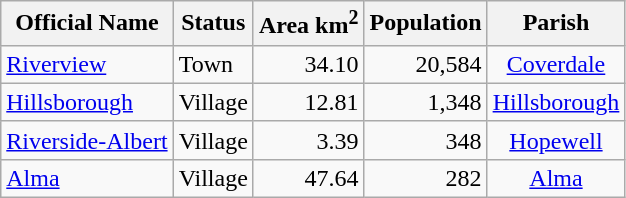<table class="wikitable">
<tr>
<th>Official Name</th>
<th>Status</th>
<th>Area km<sup>2</sup></th>
<th>Population</th>
<th>Parish</th>
</tr>
<tr>
<td><a href='#'>Riverview</a></td>
<td>Town</td>
<td align="right">34.10</td>
<td align="right">20,584</td>
<td align="center"><a href='#'>Coverdale</a></td>
</tr>
<tr>
<td><a href='#'>Hillsborough</a></td>
<td>Village</td>
<td align="right">12.81</td>
<td align="right">1,348</td>
<td align="center"><a href='#'>Hillsborough</a></td>
</tr>
<tr>
<td><a href='#'>Riverside-Albert</a></td>
<td>Village</td>
<td align="right">3.39</td>
<td align="right">348</td>
<td align="center"><a href='#'>Hopewell</a></td>
</tr>
<tr>
<td><a href='#'>Alma</a></td>
<td>Village</td>
<td align="right">47.64</td>
<td align="right">282</td>
<td align="center"><a href='#'>Alma</a></td>
</tr>
</table>
